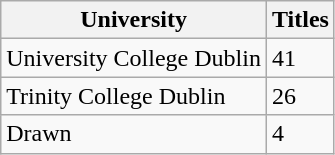<table class="wikitable">
<tr>
<th>University</th>
<th>Titles</th>
</tr>
<tr>
<td>University College Dublin</td>
<td>41</td>
</tr>
<tr>
<td>Trinity College Dublin</td>
<td>26</td>
</tr>
<tr>
<td>Drawn</td>
<td>4</td>
</tr>
</table>
